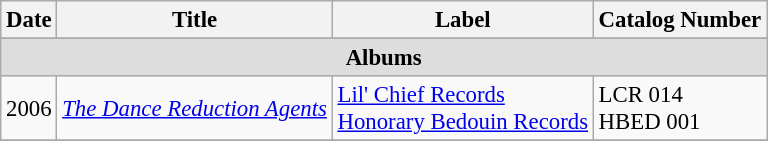<table class="wikitable" style="font-size: 95%;">
<tr>
<th>Date</th>
<th>Title</th>
<th>Label</th>
<th>Catalog Number</th>
</tr>
<tr>
</tr>
<tr bgcolor="#DDDDDD">
<td colspan=7 align=center><strong>Albums</strong></td>
</tr>
<tr>
<td align="left" valign="center">2006</td>
<td align="left" valign="center"><em><a href='#'>The Dance Reduction Agents</a></em></td>
<td align="left" valign="center"><a href='#'>Lil' Chief Records</a><br> <a href='#'>Honorary Bedouin Records</a></td>
<td align="left" valign="center">LCR 014<br> HBED 001</td>
</tr>
<tr>
</tr>
</table>
